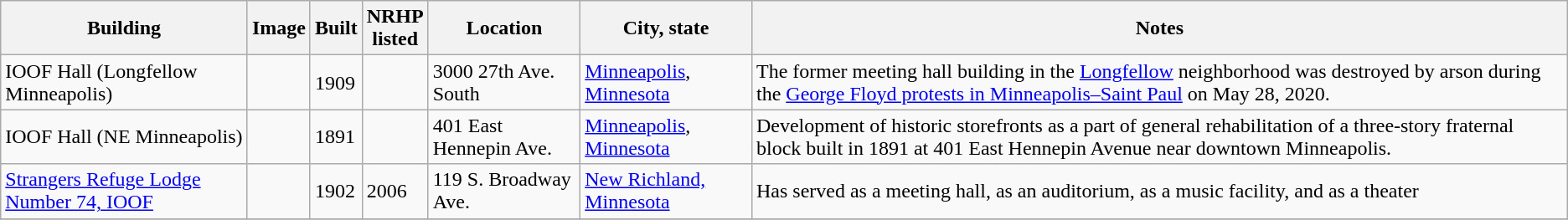<table class="wikitable sortable">
<tr>
<th>Building<br></th>
<th class="unsortable">Image</th>
<th>Built</th>
<th>NRHP<br>listed</th>
<th>Location</th>
<th>City, state</th>
<th class="unsortable">Notes</th>
</tr>
<tr>
<td>IOOF Hall (Longfellow Minneapolis)</td>
<td></td>
<td>1909</td>
<td></td>
<td>3000 27th Ave. South</td>
<td><a href='#'>Minneapolis</a>, <a href='#'>Minnesota</a></td>
<td>The former meeting hall building in the <a href='#'>Longfellow</a> neighborhood was destroyed by arson during the <a href='#'>George Floyd protests in Minneapolis–Saint Paul</a> on May 28, 2020.</td>
</tr>
<tr>
<td>IOOF Hall (NE Minneapolis)</td>
<td></td>
<td>1891</td>
<td></td>
<td>401 East Hennepin Ave.</td>
<td><a href='#'>Minneapolis</a>, <a href='#'>Minnesota</a></td>
<td>Development of historic storefronts as a part of general rehabilitation of a three-story fraternal block built in 1891 at 401 East Hennepin Avenue near downtown Minneapolis.</td>
</tr>
<tr>
<td><a href='#'>Strangers Refuge Lodge Number 74, IOOF</a></td>
<td></td>
<td>1902</td>
<td>2006</td>
<td>119 S. Broadway Ave.<br><small></small></td>
<td><a href='#'>New Richland, Minnesota</a></td>
<td>Has served as a meeting hall, as an auditorium, as a music facility, and as a theater</td>
</tr>
<tr>
</tr>
</table>
